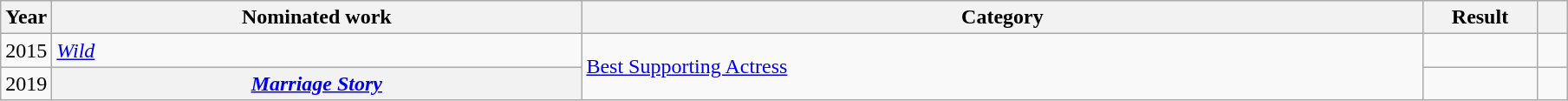<table class="wikitable sortable">
<tr>
<th scope="col" style="width:1em;">Year</th>
<th scope="col" style="width:25em;">Nominated work</th>
<th scope="col" style="width:40em;">Category</th>
<th scope="col" style="width:5em;">Result</th>
<th scope="col" style="width:1em;"class="unsortable"></th>
</tr>
<tr>
<td>2015</td>
<td><em><a href='#'>Wild</a></em></td>
<td rowspan="2"><a href='#'>Best Supporting Actress</a></td>
<td></td>
<td></td>
</tr>
<tr>
<td>2019</td>
<th><em><a href='#'>Marriage Story</a></em></th>
<td></td>
<td></td>
</tr>
</table>
